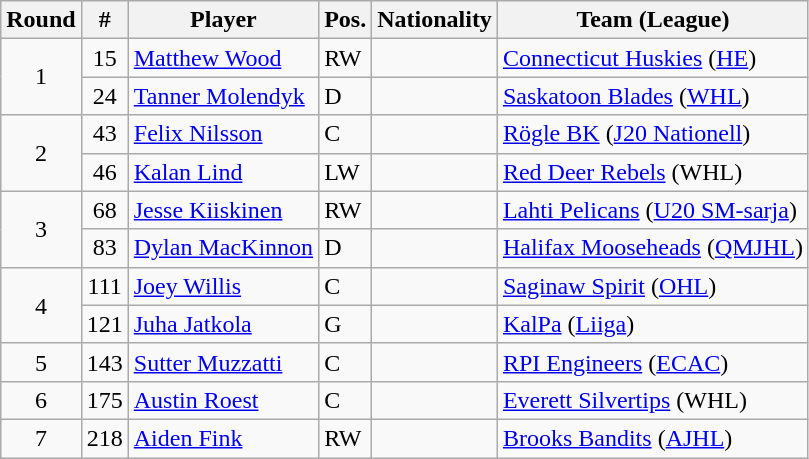<table class="wikitable">
<tr>
<th>Round</th>
<th>#</th>
<th>Player</th>
<th>Pos.</th>
<th>Nationality</th>
<th>Team (League)</th>
</tr>
<tr>
<td rowspan=2 style="text-align:center;">1</td>
<td style="text-align:center;">15</td>
<td><a href='#'>Matthew Wood</a></td>
<td>RW</td>
<td></td>
<td><a href='#'>Connecticut Huskies</a> (<a href='#'>HE</a>)</td>
</tr>
<tr>
<td style="text-align:center;">24</td>
<td><a href='#'>Tanner Molendyk</a></td>
<td>D</td>
<td></td>
<td><a href='#'>Saskatoon Blades</a> (<a href='#'>WHL</a>)</td>
</tr>
<tr>
<td rowspan=2 style="text-align:center;">2</td>
<td style="text-align:center;">43</td>
<td><a href='#'>Felix Nilsson</a></td>
<td>C</td>
<td></td>
<td><a href='#'>Rögle BK</a> (<a href='#'>J20 Nationell</a>)</td>
</tr>
<tr>
<td style="text-align:center;">46</td>
<td><a href='#'>Kalan Lind</a></td>
<td>LW</td>
<td></td>
<td><a href='#'>Red Deer Rebels</a> (WHL)</td>
</tr>
<tr>
<td rowspan=2 style="text-align:center;">3</td>
<td style="text-align:center;">68</td>
<td><a href='#'>Jesse Kiiskinen</a></td>
<td>RW</td>
<td></td>
<td><a href='#'>Lahti Pelicans</a> (<a href='#'>U20 SM-sarja</a>)</td>
</tr>
<tr>
<td style="text-align:center;">83</td>
<td><a href='#'>Dylan MacKinnon</a></td>
<td>D</td>
<td></td>
<td><a href='#'>Halifax Mooseheads</a> (<a href='#'>QMJHL</a>)</td>
</tr>
<tr>
<td rowspan=2 style="text-align:center;">4</td>
<td style="text-align:center;">111</td>
<td><a href='#'>Joey Willis</a></td>
<td>C</td>
<td></td>
<td><a href='#'>Saginaw Spirit</a> (<a href='#'>OHL</a>)</td>
</tr>
<tr>
<td style="text-align:center;">121</td>
<td><a href='#'>Juha Jatkola</a></td>
<td>G</td>
<td></td>
<td><a href='#'>KalPa</a> (<a href='#'>Liiga</a>)</td>
</tr>
<tr>
<td style="text-align:center;">5</td>
<td style="text-align:center;">143</td>
<td><a href='#'>Sutter Muzzatti</a></td>
<td>C</td>
<td></td>
<td><a href='#'>RPI Engineers</a> (<a href='#'>ECAC</a>)</td>
</tr>
<tr>
<td style="text-align:center;">6</td>
<td style="text-align:center;">175</td>
<td><a href='#'>Austin Roest</a></td>
<td>C</td>
<td></td>
<td><a href='#'>Everett Silvertips</a> (WHL)</td>
</tr>
<tr>
<td style="text-align:center;">7</td>
<td style="text-align:center;">218</td>
<td><a href='#'>Aiden Fink</a></td>
<td>RW</td>
<td></td>
<td><a href='#'>Brooks Bandits</a> (<a href='#'>AJHL</a>)</td>
</tr>
</table>
